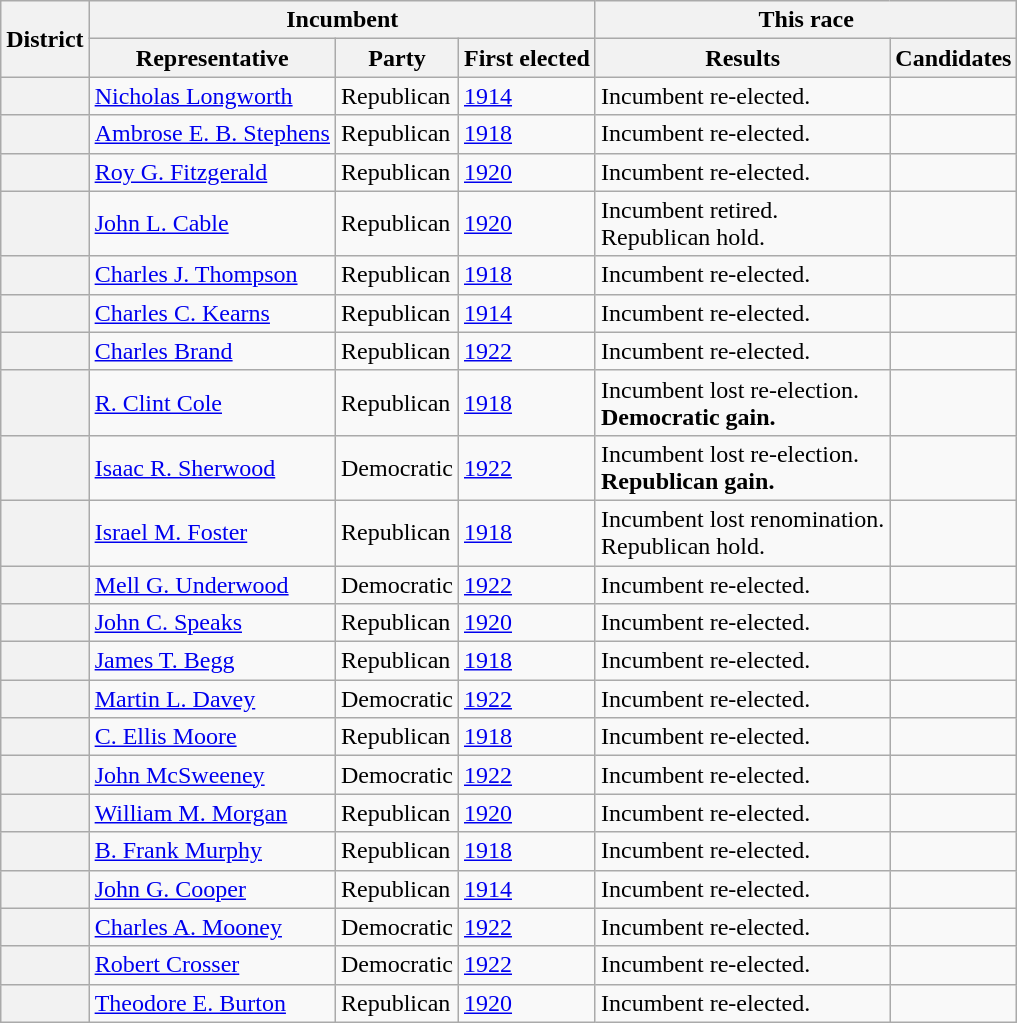<table class=wikitable>
<tr>
<th rowspan=2>District</th>
<th colspan=3>Incumbent</th>
<th colspan=2>This race</th>
</tr>
<tr>
<th>Representative</th>
<th>Party</th>
<th>First elected</th>
<th>Results</th>
<th>Candidates</th>
</tr>
<tr>
<th></th>
<td><a href='#'>Nicholas Longworth</a></td>
<td>Republican</td>
<td><a href='#'>1914</a></td>
<td>Incumbent re-elected.</td>
<td nowrap></td>
</tr>
<tr>
<th></th>
<td><a href='#'>Ambrose E. B. Stephens</a></td>
<td>Republican</td>
<td><a href='#'>1918</a></td>
<td>Incumbent re-elected.</td>
<td nowrap></td>
</tr>
<tr>
<th></th>
<td><a href='#'>Roy G. Fitzgerald</a></td>
<td>Republican</td>
<td><a href='#'>1920</a></td>
<td>Incumbent re-elected.</td>
<td nowrap></td>
</tr>
<tr>
<th></th>
<td><a href='#'>John L. Cable</a></td>
<td>Republican</td>
<td><a href='#'>1920</a></td>
<td>Incumbent retired.<br>Republican hold.</td>
<td nowrap></td>
</tr>
<tr>
<th></th>
<td><a href='#'>Charles J. Thompson</a></td>
<td>Republican</td>
<td><a href='#'>1918</a></td>
<td>Incumbent re-elected.</td>
<td nowrap></td>
</tr>
<tr>
<th></th>
<td><a href='#'>Charles C. Kearns</a></td>
<td>Republican</td>
<td><a href='#'>1914</a></td>
<td>Incumbent re-elected.</td>
<td nowrap></td>
</tr>
<tr>
<th></th>
<td><a href='#'>Charles Brand</a></td>
<td>Republican</td>
<td><a href='#'>1922</a></td>
<td>Incumbent re-elected.</td>
<td nowrap></td>
</tr>
<tr>
<th></th>
<td><a href='#'>R. Clint Cole</a></td>
<td>Republican</td>
<td><a href='#'>1918</a></td>
<td>Incumbent lost re-election.<br><strong>Democratic gain.</strong></td>
<td nowrap></td>
</tr>
<tr>
<th></th>
<td><a href='#'>Isaac R. Sherwood</a></td>
<td>Democratic</td>
<td><a href='#'>1922</a></td>
<td>Incumbent lost re-election.<br><strong>Republican gain.</strong></td>
<td nowrap></td>
</tr>
<tr>
<th></th>
<td><a href='#'>Israel M. Foster</a></td>
<td>Republican</td>
<td><a href='#'>1918</a></td>
<td>Incumbent lost renomination.<br>Republican hold.</td>
<td nowrap></td>
</tr>
<tr>
<th></th>
<td><a href='#'>Mell G. Underwood</a></td>
<td>Democratic</td>
<td><a href='#'>1922</a></td>
<td>Incumbent re-elected.</td>
<td nowrap></td>
</tr>
<tr>
<th></th>
<td><a href='#'>John C. Speaks</a></td>
<td>Republican</td>
<td><a href='#'>1920</a></td>
<td>Incumbent re-elected.</td>
<td nowrap></td>
</tr>
<tr>
<th></th>
<td><a href='#'>James T. Begg</a></td>
<td>Republican</td>
<td><a href='#'>1918</a></td>
<td>Incumbent re-elected.</td>
<td nowrap></td>
</tr>
<tr>
<th></th>
<td><a href='#'>Martin L. Davey</a></td>
<td>Democratic</td>
<td><a href='#'>1922</a></td>
<td>Incumbent re-elected.</td>
<td nowrap></td>
</tr>
<tr>
<th></th>
<td><a href='#'>C. Ellis Moore</a></td>
<td>Republican</td>
<td><a href='#'>1918</a></td>
<td>Incumbent re-elected.</td>
<td nowrap></td>
</tr>
<tr>
<th></th>
<td><a href='#'>John McSweeney</a></td>
<td>Democratic</td>
<td><a href='#'>1922</a></td>
<td>Incumbent re-elected.</td>
<td nowrap></td>
</tr>
<tr>
<th></th>
<td><a href='#'>William M. Morgan</a></td>
<td>Republican</td>
<td><a href='#'>1920</a></td>
<td>Incumbent re-elected.</td>
<td nowrap></td>
</tr>
<tr>
<th></th>
<td><a href='#'>B. Frank Murphy</a></td>
<td>Republican</td>
<td><a href='#'>1918</a></td>
<td>Incumbent re-elected.</td>
<td nowrap></td>
</tr>
<tr>
<th></th>
<td><a href='#'>John G. Cooper</a></td>
<td>Republican</td>
<td><a href='#'>1914</a></td>
<td>Incumbent re-elected.</td>
<td nowrap></td>
</tr>
<tr>
<th></th>
<td><a href='#'>Charles A. Mooney</a></td>
<td>Democratic</td>
<td><a href='#'>1922</a></td>
<td>Incumbent re-elected.</td>
<td nowrap></td>
</tr>
<tr>
<th></th>
<td><a href='#'>Robert Crosser</a></td>
<td>Democratic</td>
<td><a href='#'>1922</a></td>
<td>Incumbent re-elected.</td>
<td nowrap></td>
</tr>
<tr>
<th></th>
<td><a href='#'>Theodore E. Burton</a></td>
<td>Republican</td>
<td><a href='#'>1920</a></td>
<td>Incumbent re-elected.</td>
<td nowrap></td>
</tr>
</table>
